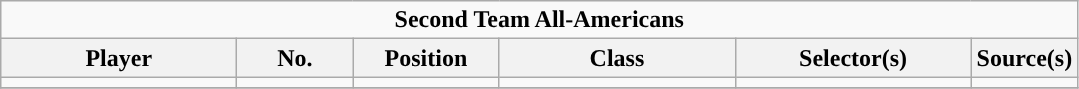<table class="wikitable" style="text-align:center">
<tr>
<td colspan="6" style="text-align:center; "><strong>Second Team All-Americans</strong></td>
</tr>
<tr>
<th style="width:150px; ">Player</th>
<th style="width:70px; ">No.</th>
<th style="width:90px; ">Position</th>
<th style="width:150px; ">Class</th>
<th style="width:150px; ">Selector(s)</th>
<th style="width:10px; ">Source(s)</th>
</tr>
<tr>
<td></td>
<td></td>
<td></td>
<td></td>
<td></td>
<td></td>
</tr>
<tr>
</tr>
</table>
